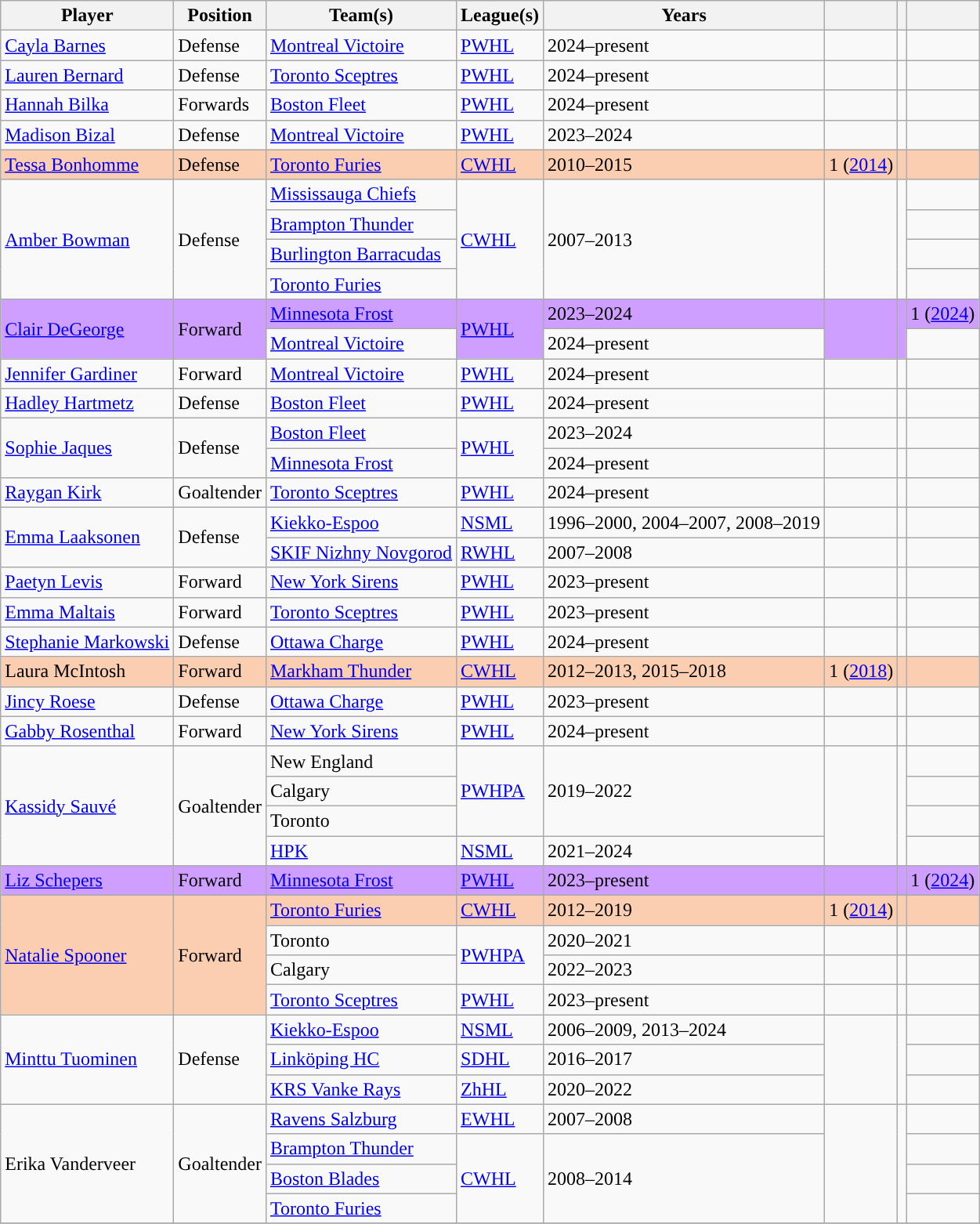<table class="wikitable sortable">
<tr>
<th>Player</th>
<th>Position</th>
<th>Team(s)</th>
<th>League(s)</th>
<th>Years</th>
<th><a href='#'></a></th>
<th><a href='#'></a></th>
<th><a href='#'></a></th>
</tr>
<tr>
<td><a href='#'>Cayla Barnes</a></td>
<td>Defense</td>
<td><a href='#'>Montreal Victoire</a></td>
<td><a href='#'>PWHL</a></td>
<td>2024–present</td>
<td></td>
<td></td>
<td></td>
</tr>
<tr>
<td><a href='#'>Lauren Bernard</a></td>
<td>Defense</td>
<td><a href='#'>Toronto Sceptres</a></td>
<td><a href='#'>PWHL</a></td>
<td>2024–present</td>
<td></td>
<td></td>
<td></td>
</tr>
<tr>
<td><a href='#'>Hannah Bilka</a></td>
<td>Forwards</td>
<td><a href='#'>Boston Fleet</a></td>
<td><a href='#'>PWHL</a></td>
<td>2024–present</td>
<td></td>
<td></td>
<td></td>
</tr>
<tr>
<td><a href='#'>Madison Bizal</a></td>
<td>Defense</td>
<td><a href='#'>Montreal Victoire</a></td>
<td><a href='#'>PWHL</a></td>
<td>2023–2024</td>
<td></td>
<td></td>
<td></td>
</tr>
<tr bgcolor="FBCEB1">
<td><a href='#'>Tessa Bonhomme</a></td>
<td>Defense</td>
<td><a href='#'>Toronto Furies</a></td>
<td><a href='#'>CWHL</a></td>
<td>2010–2015</td>
<td>1 (<a href='#'>2014</a>)</td>
<td></td>
<td></td>
</tr>
<tr>
<td rowspan="4"><a href='#'>Amber Bowman</a></td>
<td rowspan="4">Defense</td>
<td><a href='#'>Mississauga Chiefs</a></td>
<td rowspan="4"><a href='#'>CWHL</a></td>
<td rowspan="4">2007–2013</td>
<td rowspan="4"></td>
<td rowspan="4"></td>
<td></td>
</tr>
<tr>
<td><a href='#'>Brampton Thunder</a></td>
<td></td>
</tr>
<tr>
<td><a href='#'>Burlington Barracudas</a></td>
<td></td>
</tr>
<tr>
<td><a href='#'>Toronto Furies</a></td>
<td></td>
</tr>
<tr bgcolor="#CF9FFF">
<td rowspan="2"><a href='#'>Clair DeGeorge</a></td>
<td rowspan="2">Forward</td>
<td><a href='#'>Minnesota Frost</a></td>
<td rowspan="2"><a href='#'>PWHL</a></td>
<td>2023–2024</td>
<td rowspan="2"></td>
<td rowspan="2"></td>
<td>1 (<a href='#'>2024</a>)</td>
</tr>
<tr>
<td><a href='#'>Montreal Victoire</a></td>
<td>2024–present</td>
<td></td>
</tr>
<tr>
<td><a href='#'>Jennifer Gardiner</a></td>
<td>Forward</td>
<td><a href='#'>Montreal Victoire</a></td>
<td><a href='#'>PWHL</a></td>
<td>2024–present</td>
<td></td>
<td></td>
<td></td>
</tr>
<tr>
<td><a href='#'>Hadley Hartmetz</a></td>
<td>Defense</td>
<td><a href='#'>Boston Fleet</a></td>
<td><a href='#'>PWHL</a></td>
<td>2024–present</td>
<td></td>
<td></td>
<td></td>
</tr>
<tr>
<td rowspan="2"><a href='#'>Sophie Jaques</a></td>
<td rowspan="2">Defense</td>
<td><a href='#'>Boston Fleet</a></td>
<td rowspan="2"><a href='#'>PWHL</a></td>
<td>2023–2024</td>
<td></td>
<td></td>
<td></td>
</tr>
<tr>
<td><a href='#'>Minnesota Frost</a></td>
<td>2024–present</td>
<td></td>
<td></td>
<td></td>
</tr>
<tr>
<td><a href='#'>Raygan Kirk</a></td>
<td>Goaltender</td>
<td><a href='#'>Toronto Sceptres</a></td>
<td><a href='#'>PWHL</a></td>
<td>2024–present</td>
<td></td>
<td></td>
<td></td>
</tr>
<tr>
<td rowspan="2"><a href='#'>Emma Laaksonen</a></td>
<td rowspan="2">Defense</td>
<td><a href='#'>Kiekko-Espoo</a></td>
<td><a href='#'>NSML</a></td>
<td>1996–2000, 2004–2007, 2008–2019</td>
<td></td>
<td></td>
<td></td>
</tr>
<tr>
<td><a href='#'>SKIF Nizhny Novgorod</a></td>
<td><a href='#'>RWHL</a></td>
<td>2007–2008</td>
<td></td>
<td></td>
<td></td>
</tr>
<tr>
<td><a href='#'>Paetyn Levis</a></td>
<td>Forward</td>
<td><a href='#'>New York Sirens</a></td>
<td><a href='#'>PWHL</a></td>
<td>2023–present</td>
<td></td>
<td></td>
<td></td>
</tr>
<tr>
<td><a href='#'>Emma Maltais</a></td>
<td>Forward</td>
<td><a href='#'>Toronto Sceptres</a></td>
<td><a href='#'>PWHL</a></td>
<td>2023–present</td>
<td></td>
<td></td>
<td></td>
</tr>
<tr>
<td><a href='#'>Stephanie Markowski</a></td>
<td>Defense</td>
<td><a href='#'>Ottawa Charge</a></td>
<td><a href='#'>PWHL</a></td>
<td>2024–present</td>
<td></td>
<td></td>
<td></td>
</tr>
<tr bgcolor="FBCEB1">
<td>Laura McIntosh</td>
<td>Forward</td>
<td><a href='#'>Markham Thunder</a></td>
<td><a href='#'>CWHL</a></td>
<td>2012–2013, 2015–2018</td>
<td>1 (<a href='#'>2018</a>)</td>
<td></td>
<td></td>
</tr>
<tr>
<td><a href='#'>Jincy Roese</a></td>
<td>Defense</td>
<td><a href='#'>Ottawa Charge</a></td>
<td><a href='#'>PWHL</a></td>
<td>2023–present</td>
<td></td>
<td></td>
<td></td>
</tr>
<tr>
<td><a href='#'>Gabby Rosenthal</a></td>
<td>Forward</td>
<td><a href='#'>New York Sirens</a></td>
<td><a href='#'>PWHL</a></td>
<td>2024–present</td>
<td></td>
<td></td>
<td></td>
</tr>
<tr>
<td rowspan="4"><a href='#'>Kassidy Sauvé</a></td>
<td rowspan="4">Goaltender</td>
<td>New England</td>
<td rowspan="3"><a href='#'>PWHPA</a></td>
<td rowspan="3">2019–2022</td>
<td rowspan="4"></td>
<td rowspan="4"></td>
<td></td>
</tr>
<tr>
<td>Calgary</td>
<td></td>
</tr>
<tr>
<td>Toronto</td>
<td></td>
</tr>
<tr>
<td><a href='#'>HPK</a></td>
<td><a href='#'>NSML</a></td>
<td>2021–2024</td>
<td></td>
</tr>
<tr bgcolor="#CF9FFF">
<td><a href='#'>Liz Schepers</a></td>
<td>Forward</td>
<td><a href='#'>Minnesota Frost</a></td>
<td><a href='#'>PWHL</a></td>
<td>2023–present</td>
<td></td>
<td></td>
<td>1 (<a href='#'>2024</a>)</td>
</tr>
<tr bgcolor="FBCEB1">
<td rowspan="4"><a href='#'>Natalie Spooner</a></td>
<td rowspan="4">Forward</td>
<td><a href='#'>Toronto Furies</a></td>
<td><a href='#'>CWHL</a></td>
<td>2012–2019</td>
<td>1 (<a href='#'>2014</a>)</td>
<td></td>
<td></td>
</tr>
<tr>
<td>Toronto</td>
<td rowspan="2"><a href='#'>PWHPA</a></td>
<td>2020–2021</td>
<td></td>
<td></td>
<td></td>
</tr>
<tr>
<td>Calgary</td>
<td>2022–2023</td>
<td></td>
<td></td>
<td></td>
</tr>
<tr>
<td><a href='#'>Toronto Sceptres</a></td>
<td><a href='#'>PWHL</a></td>
<td>2023–present</td>
<td></td>
<td></td>
<td></td>
</tr>
<tr bgcolor="">
<td rowspan="3"><a href='#'>Minttu Tuominen</a></td>
<td rowspan="3">Defense</td>
<td><a href='#'>Kiekko-Espoo</a></td>
<td><a href='#'>NSML</a></td>
<td>2006–2009, 2013–2024</td>
<td rowspan="3"></td>
<td rowspan="3"></td>
<td></td>
</tr>
<tr bgcolor="">
<td><a href='#'>Linköping HC</a></td>
<td><a href='#'>SDHL</a></td>
<td>2016–2017</td>
<td></td>
</tr>
<tr bgcolor="">
<td><a href='#'>KRS Vanke Rays</a></td>
<td><a href='#'>ZhHL</a></td>
<td>2020–2022</td>
<td></td>
</tr>
<tr bgcolor="">
<td rowspan="4">Erika Vanderveer</td>
<td rowspan="4">Goaltender</td>
<td><a href='#'>Ravens Salzburg</a></td>
<td><a href='#'>EWHL</a></td>
<td>2007–2008</td>
<td rowspan="4"></td>
<td rowspan="4"></td>
<td></td>
</tr>
<tr bgcolor="">
<td><a href='#'>Brampton Thunder</a></td>
<td rowspan="3"><a href='#'>CWHL</a></td>
<td rowspan="3">2008–2014</td>
<td></td>
</tr>
<tr bgcolor="">
<td><a href='#'>Boston Blades</a></td>
<td></td>
</tr>
<tr bgcolor="">
<td><a href='#'>Toronto Furies</a></td>
<td></td>
</tr>
<tr>
</tr>
</table>
